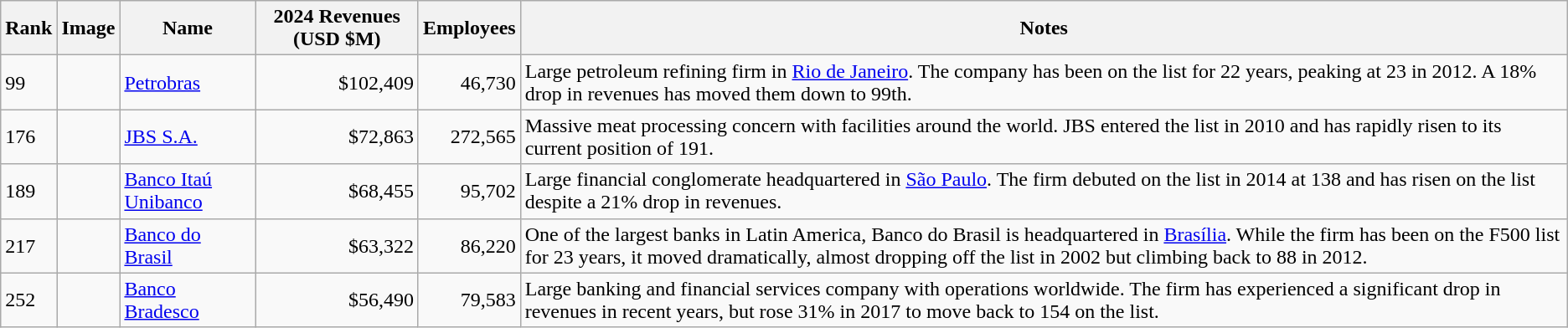<table class="wikitable sortable">
<tr>
<th>Rank</th>
<th>Image</th>
<th>Name</th>
<th>2024 Revenues (USD $M)</th>
<th>Employees</th>
<th>Notes</th>
</tr>
<tr>
<td>99</td>
<td></td>
<td><a href='#'>Petrobras</a></td>
<td align="right">$102,409</td>
<td align="right">46,730</td>
<td>Large petroleum refining firm in <a href='#'>Rio de Janeiro</a>. The company has been on the list for 22 years, peaking at 23 in 2012. A 18% drop in revenues has moved them down to 99th.</td>
</tr>
<tr>
<td>176</td>
<td></td>
<td><a href='#'>JBS S.A.</a></td>
<td align="right">$72,863</td>
<td align="right">272,565</td>
<td>Massive meat processing concern with facilities around the world. JBS entered the list in 2010 and has rapidly risen to its current position of 191.</td>
</tr>
<tr>
<td>189</td>
<td></td>
<td><a href='#'>Banco Itaú Unibanco</a></td>
<td align="right">$68,455</td>
<td align="right">95,702</td>
<td>Large financial conglomerate headquartered in <a href='#'>São Paulo</a>. The firm debuted on the list in 2014 at 138 and has risen on the list despite a 21% drop in revenues.</td>
</tr>
<tr>
<td>217</td>
<td></td>
<td><a href='#'>Banco do Brasil</a></td>
<td align="right">$63,322</td>
<td align="right">86,220</td>
<td>One of the largest banks in Latin America, Banco do Brasil is headquartered in <a href='#'>Brasília</a>. While the firm has been on the F500 list for 23 years, it moved dramatically, almost dropping off the list in 2002 but climbing back to 88 in 2012.</td>
</tr>
<tr>
<td>252</td>
<td></td>
<td><a href='#'>Banco Bradesco</a></td>
<td align="right">$56,490</td>
<td align="right">79,583</td>
<td>Large banking and financial services company with operations worldwide. The firm has experienced a significant drop in revenues in recent years, but rose 31% in 2017 to move back to 154 on the list.</td>
</tr>
</table>
